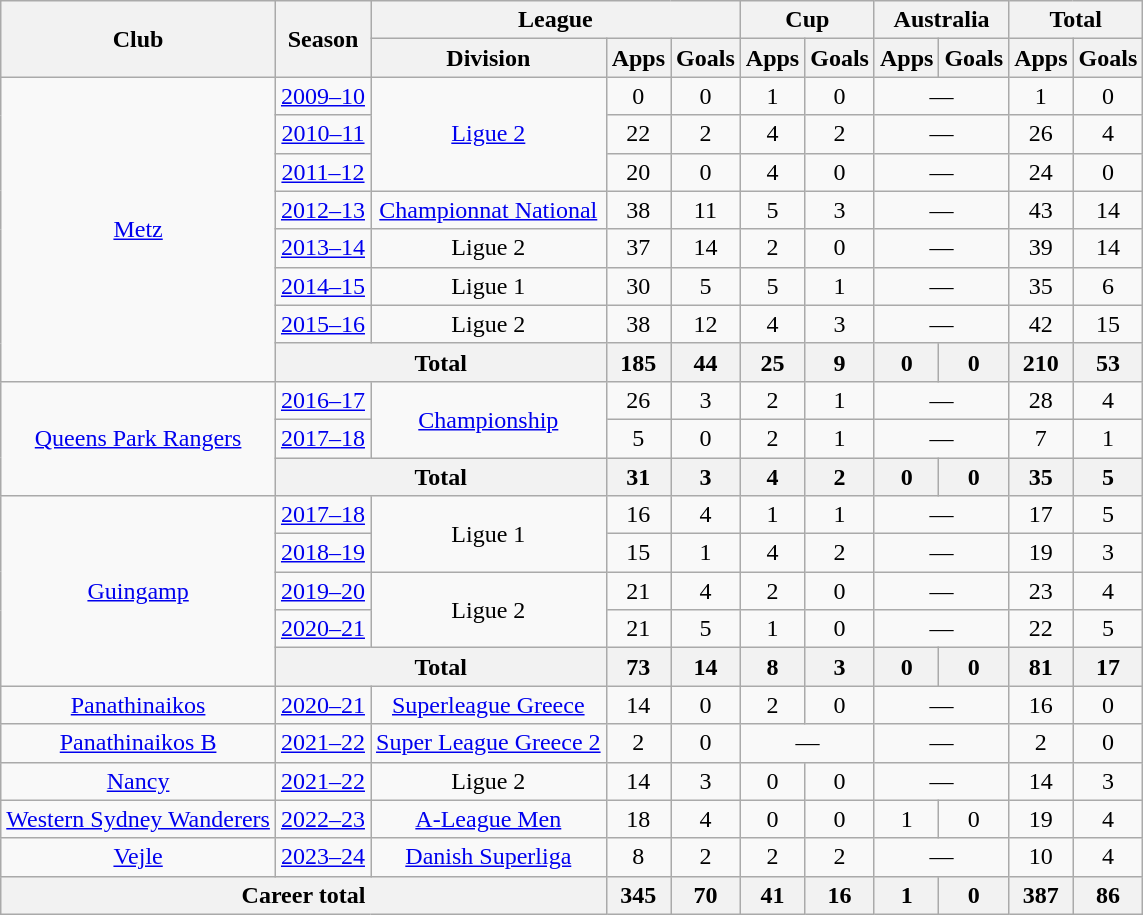<table class="wikitable" style="text-align: center">
<tr>
<th rowspan="2">Club</th>
<th rowspan="2">Season</th>
<th colspan="3">League</th>
<th colspan="2">Cup</th>
<th colspan="2">Australia</th>
<th colspan="2">Total</th>
</tr>
<tr>
<th>Division</th>
<th>Apps</th>
<th>Goals</th>
<th>Apps</th>
<th>Goals</th>
<th>Apps</th>
<th>Goals</th>
<th>Apps</th>
<th>Goals</th>
</tr>
<tr>
<td rowspan="8"><a href='#'>Metz</a></td>
<td><a href='#'>2009–10</a></td>
<td rowspan="3"><a href='#'>Ligue 2</a></td>
<td>0</td>
<td>0</td>
<td>1</td>
<td>0</td>
<td colspan="2">—</td>
<td>1</td>
<td>0</td>
</tr>
<tr>
<td><a href='#'>2010–11</a></td>
<td>22</td>
<td>2</td>
<td>4</td>
<td>2</td>
<td colspan="2">—</td>
<td>26</td>
<td>4</td>
</tr>
<tr>
<td><a href='#'>2011–12</a></td>
<td>20</td>
<td>0</td>
<td>4</td>
<td>0</td>
<td colspan="2">—</td>
<td>24</td>
<td>0</td>
</tr>
<tr>
<td><a href='#'>2012–13</a></td>
<td><a href='#'>Championnat National</a></td>
<td>38</td>
<td>11</td>
<td>5</td>
<td>3</td>
<td colspan="2">—</td>
<td>43</td>
<td>14</td>
</tr>
<tr>
<td><a href='#'>2013–14</a></td>
<td>Ligue 2</td>
<td>37</td>
<td>14</td>
<td>2</td>
<td>0</td>
<td colspan="2">—</td>
<td>39</td>
<td>14</td>
</tr>
<tr>
<td><a href='#'>2014–15</a></td>
<td>Ligue 1</td>
<td>30</td>
<td>5</td>
<td>5</td>
<td>1</td>
<td colspan="2">—</td>
<td>35</td>
<td>6</td>
</tr>
<tr>
<td><a href='#'>2015–16</a></td>
<td>Ligue 2</td>
<td>38</td>
<td>12</td>
<td>4</td>
<td>3</td>
<td colspan="2">—</td>
<td>42</td>
<td>15</td>
</tr>
<tr>
<th colspan="2">Total</th>
<th>185</th>
<th>44</th>
<th>25</th>
<th>9</th>
<th>0</th>
<th>0</th>
<th>210</th>
<th>53</th>
</tr>
<tr>
<td rowspan="3"><a href='#'>Queens Park Rangers</a></td>
<td><a href='#'>2016–17</a></td>
<td rowspan="2"><a href='#'>Championship</a></td>
<td>26</td>
<td>3</td>
<td>2</td>
<td>1</td>
<td colspan="2">—</td>
<td>28</td>
<td>4</td>
</tr>
<tr>
<td><a href='#'>2017–18</a></td>
<td>5</td>
<td>0</td>
<td>2</td>
<td>1</td>
<td colspan="2">—</td>
<td>7</td>
<td>1</td>
</tr>
<tr>
<th colspan="2">Total</th>
<th>31</th>
<th>3</th>
<th>4</th>
<th>2</th>
<th>0</th>
<th>0</th>
<th>35</th>
<th>5</th>
</tr>
<tr>
<td rowspan="5"><a href='#'>Guingamp</a></td>
<td><a href='#'>2017–18</a></td>
<td rowspan="2">Ligue 1</td>
<td>16</td>
<td>4</td>
<td>1</td>
<td>1</td>
<td colspan="2">—</td>
<td>17</td>
<td>5</td>
</tr>
<tr>
<td><a href='#'>2018–19</a></td>
<td>15</td>
<td>1</td>
<td>4</td>
<td>2</td>
<td colspan="2">—</td>
<td>19</td>
<td>3</td>
</tr>
<tr>
<td><a href='#'>2019–20</a></td>
<td rowspan="2">Ligue 2</td>
<td>21</td>
<td>4</td>
<td>2</td>
<td>0</td>
<td colspan="2">—</td>
<td>23</td>
<td>4</td>
</tr>
<tr>
<td><a href='#'>2020–21</a></td>
<td>21</td>
<td>5</td>
<td>1</td>
<td>0</td>
<td colspan="2">—</td>
<td>22</td>
<td>5</td>
</tr>
<tr>
<th colspan="2">Total</th>
<th>73</th>
<th>14</th>
<th>8</th>
<th>3</th>
<th>0</th>
<th>0</th>
<th>81</th>
<th>17</th>
</tr>
<tr>
<td><a href='#'>Panathinaikos</a></td>
<td><a href='#'>2020–21</a></td>
<td><a href='#'>Superleague Greece</a></td>
<td>14</td>
<td>0</td>
<td>2</td>
<td>0</td>
<td colspan="2">—</td>
<td>16</td>
<td>0</td>
</tr>
<tr>
<td><a href='#'>Panathinaikos B</a></td>
<td><a href='#'>2021–22</a></td>
<td><a href='#'>Super League Greece 2</a></td>
<td>2</td>
<td>0</td>
<td colspan="2">—</td>
<td colspan="2">—</td>
<td>2</td>
<td>0</td>
</tr>
<tr>
<td><a href='#'>Nancy</a></td>
<td><a href='#'>2021–22</a></td>
<td>Ligue 2</td>
<td>14</td>
<td>3</td>
<td>0</td>
<td>0</td>
<td colspan="2">—</td>
<td>14</td>
<td>3</td>
</tr>
<tr>
<td><a href='#'>Western Sydney Wanderers</a></td>
<td><a href='#'>2022–23</a></td>
<td><a href='#'>A-League Men</a></td>
<td>18</td>
<td>4</td>
<td>0</td>
<td>0</td>
<td>1</td>
<td>0</td>
<td>19</td>
<td>4</td>
</tr>
<tr>
<td><a href='#'>Vejle</a></td>
<td><a href='#'>2023–24</a></td>
<td><a href='#'>Danish Superliga</a></td>
<td>8</td>
<td>2</td>
<td>2</td>
<td>2</td>
<td colspan="2">—</td>
<td>10</td>
<td>4</td>
</tr>
<tr>
<th colspan="3">Career total</th>
<th>345</th>
<th>70</th>
<th>41</th>
<th>16</th>
<th>1</th>
<th>0</th>
<th>387</th>
<th>86</th>
</tr>
</table>
